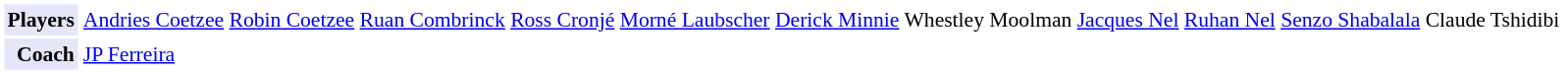<table cellpadding="2" style="border: 1px solid white; font-size:90%;">
<tr>
<td colspan="2" align="right" bgcolor="lavender"><strong>Players</strong></td>
<td align="left"><a href='#'>Andries Coetzee</a> <a href='#'>Robin Coetzee</a> <a href='#'>Ruan Combrinck</a> <a href='#'>Ross Cronjé</a> <a href='#'>Morné Laubscher</a> <a href='#'>Derick Minnie</a> Whestley Moolman <a href='#'>Jacques Nel</a> <a href='#'>Ruhan Nel</a> <a href='#'>Senzo Shabalala</a> Claude Tshidibi</td>
</tr>
<tr>
<td colspan="2" align="right" bgcolor="lavender"><strong>Coach</strong></td>
<td align="left"><a href='#'>JP Ferreira</a></td>
</tr>
</table>
